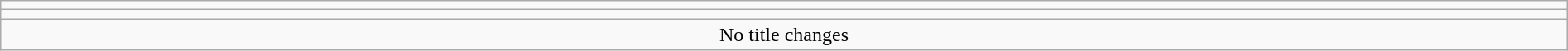<table class="wikitable" style="text-align:center; width:100%;">
<tr>
<td colspan=5></td>
</tr>
<tr>
<td colspan=5><strong></strong></td>
</tr>
<tr>
<td colspan="5">No title changes</td>
</tr>
</table>
